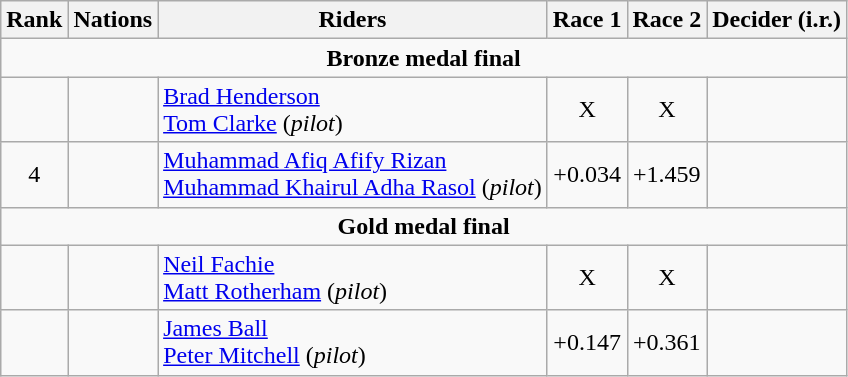<table class="wikitable" style="text-align:center">
<tr>
<th>Rank</th>
<th>Nations</th>
<th>Riders</th>
<th>Race 1</th>
<th>Race 2</th>
<th>Decider (i.r.)</th>
</tr>
<tr>
<td colspan=6><strong>Bronze medal final</strong></td>
</tr>
<tr>
<td></td>
<td align="left"></td>
<td align="left"><a href='#'>Brad Henderson</a><br><a href='#'>Tom Clarke</a> (<em>pilot</em>)</td>
<td>X</td>
<td>X</td>
<td></td>
</tr>
<tr>
<td>4</td>
<td align="left"></td>
<td align="left"><a href='#'>Muhammad Afiq Afify Rizan</a><br><a href='#'>Muhammad Khairul Adha Rasol</a> (<em>pilot</em>)</td>
<td>+0.034</td>
<td>+1.459</td>
<td></td>
</tr>
<tr>
<td colspan=6><strong>Gold medal final</strong></td>
</tr>
<tr>
<td></td>
<td align="left"></td>
<td align="left"><a href='#'>Neil Fachie</a><br><a href='#'>Matt Rotherham</a> (<em>pilot</em>)</td>
<td>X</td>
<td>X</td>
<td></td>
</tr>
<tr>
<td></td>
<td align="left"></td>
<td align="left"><a href='#'>James Ball</a><br><a href='#'>Peter Mitchell</a> (<em>pilot</em>)</td>
<td>+0.147</td>
<td>+0.361</td>
<td></td>
</tr>
</table>
